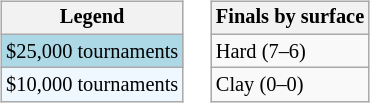<table>
<tr valign=top>
<td><br><table class="wikitable" style="font-size:85%;">
<tr>
<th>Legend</th>
</tr>
<tr style="background:lightblue;">
<td>$25,000 tournaments</td>
</tr>
<tr style="background:#f0f8ff;">
<td>$10,000 tournaments</td>
</tr>
</table>
</td>
<td><br><table class=wikitable style="font-size:85%">
<tr>
<th>Finals by surface</th>
</tr>
<tr>
<td>Hard (7–6)</td>
</tr>
<tr>
<td>Clay (0–0)</td>
</tr>
</table>
</td>
</tr>
</table>
